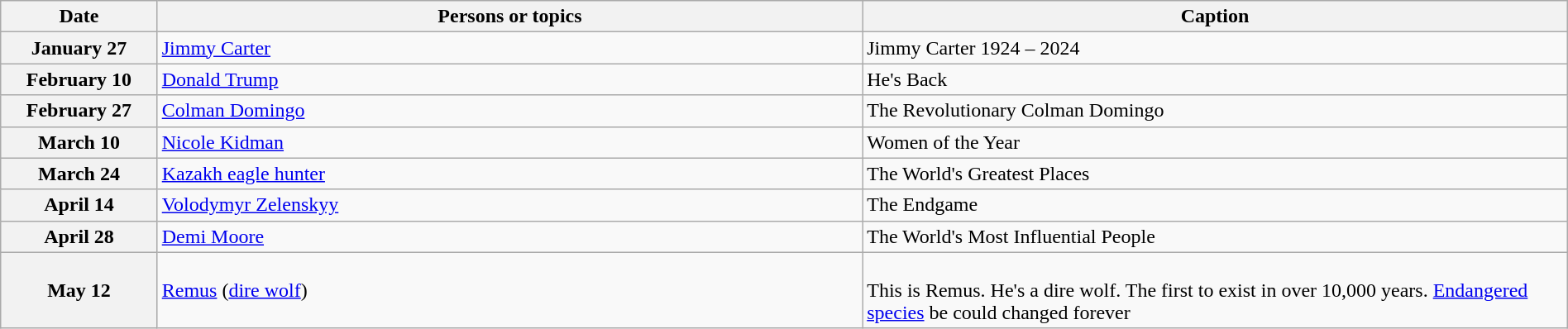<table class="wikitable sortable" style="width:100%;">
<tr>
<th width="10%">Date</th>
<th width="45%">Persons or topics</th>
<th width="45%">Caption</th>
</tr>
<tr>
<th>January 27</th>
<td><a href='#'>Jimmy Carter</a></td>
<td>Jimmy Carter 1924 – 2024</td>
</tr>
<tr>
<th>February 10</th>
<td><a href='#'>Donald Trump</a></td>
<td>He's Back</td>
</tr>
<tr>
<th>February 27</th>
<td><a href='#'>Colman Domingo</a></td>
<td>The Revolutionary Colman Domingo</td>
</tr>
<tr>
<th>March 10</th>
<td><a href='#'>Nicole Kidman</a></td>
<td>Women of the Year</td>
</tr>
<tr>
<th>March 24</th>
<td><a href='#'>Kazakh eagle hunter</a></td>
<td>The World's Greatest Places</td>
</tr>
<tr>
<th>April 14</th>
<td><a href='#'>Volodymyr Zelenskyy</a></td>
<td>The Endgame</td>
</tr>
<tr>
<th>April 28</th>
<td><a href='#'>Demi Moore</a></td>
<td>The World's Most Influential People</td>
</tr>
<tr>
<th>May 12</th>
<td><a href='#'>Remus</a> (<a href='#'>dire wolf</a>)</td>
<td><br>This is Remus. He's a dire wolf. The first to exist in over 10,000 years. <a href='#'>Endangered species</a> be could changed forever</td>
</tr>
</table>
